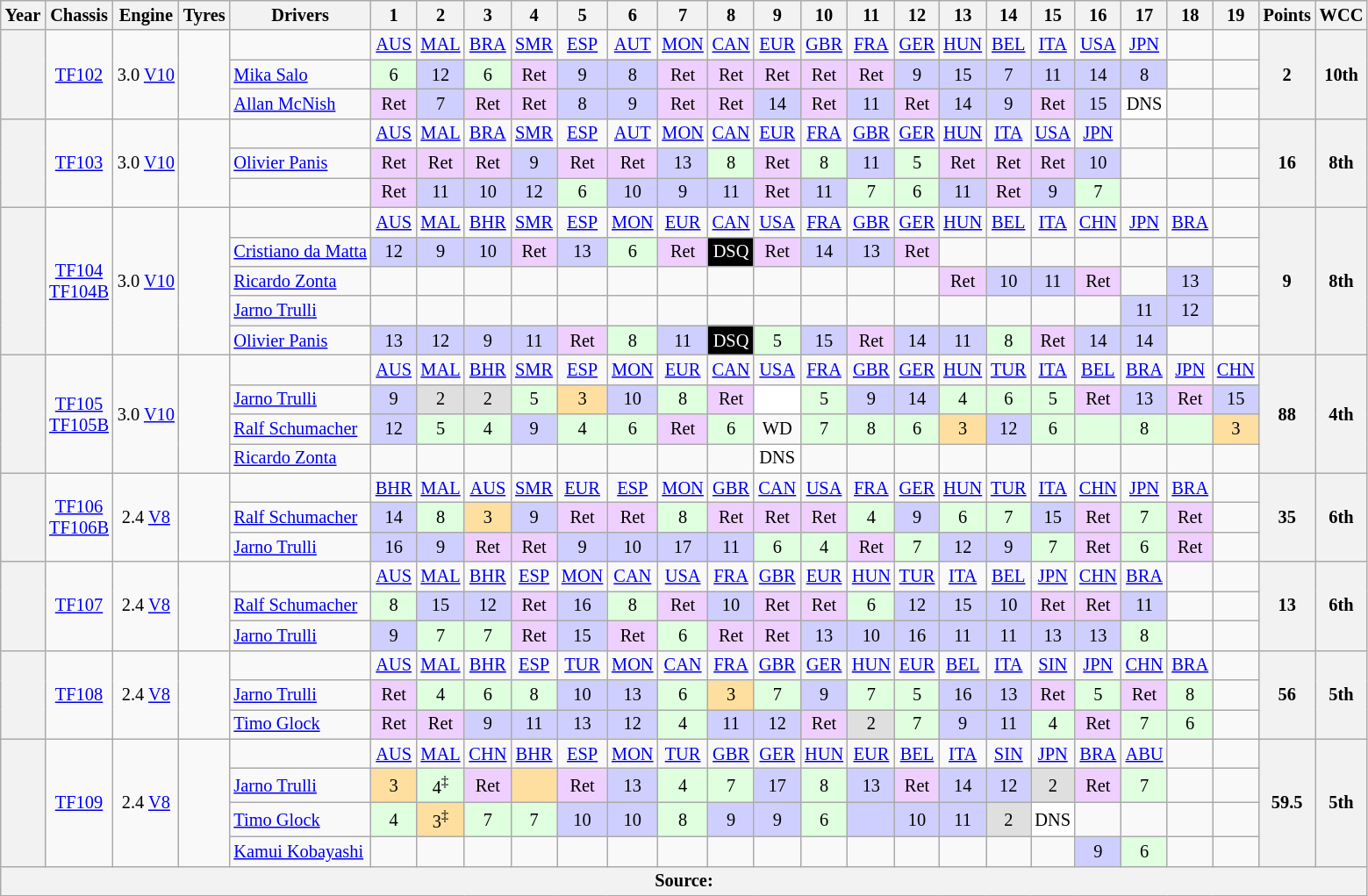<table class="wikitable" style="text-align:center; font-size:85%">
<tr>
<th>Year</th>
<th>Chassis</th>
<th>Engine</th>
<th>Tyres</th>
<th>Drivers</th>
<th>1</th>
<th>2</th>
<th>3</th>
<th>4</th>
<th>5</th>
<th>6</th>
<th>7</th>
<th>8</th>
<th>9</th>
<th>10</th>
<th>11</th>
<th>12</th>
<th>13</th>
<th>14</th>
<th>15</th>
<th>16</th>
<th>17</th>
<th>18</th>
<th>19</th>
<th>Points</th>
<th>WCC</th>
</tr>
<tr>
<th rowspan="3"></th>
<td rowspan="3"><a href='#'>TF102</a></td>
<td rowspan="3"> 3.0 <a href='#'>V10</a></td>
<td rowspan="3"></td>
<td></td>
<td><a href='#'>AUS</a></td>
<td><a href='#'>MAL</a></td>
<td><a href='#'>BRA</a></td>
<td><a href='#'>SMR</a></td>
<td><a href='#'>ESP</a></td>
<td><a href='#'>AUT</a></td>
<td><a href='#'>MON</a></td>
<td><a href='#'>CAN</a></td>
<td><a href='#'>EUR</a></td>
<td><a href='#'>GBR</a></td>
<td><a href='#'>FRA</a></td>
<td><a href='#'>GER</a></td>
<td><a href='#'>HUN</a></td>
<td><a href='#'>BEL</a></td>
<td><a href='#'>ITA</a></td>
<td><a href='#'>USA</a></td>
<td><a href='#'>JPN</a></td>
<td></td>
<td></td>
<th rowspan="3">2</th>
<th rowspan="3">10th</th>
</tr>
<tr>
<td align="left"> <a href='#'>Mika Salo</a></td>
<td style="background:#DFFFDF;">6</td>
<td style="background:#CFCFFF;">12</td>
<td style="background:#DFFFDF;">6</td>
<td style="background:#EFCFFF;">Ret</td>
<td style="background:#CFCFFF;">9</td>
<td style="background:#CFCFFF;">8</td>
<td style="background:#EFCFFF;">Ret</td>
<td style="background:#EFCFFF;">Ret</td>
<td style="background:#EFCFFF;">Ret</td>
<td style="background:#EFCFFF;">Ret</td>
<td style="background:#EFCFFF;">Ret</td>
<td style="background:#CFCFFF;">9</td>
<td style="background:#CFCFFF;">15</td>
<td style="background:#CFCFFF;">7</td>
<td style="background:#CFCFFF;">11</td>
<td style="background:#CFCFFF;">14</td>
<td style="background:#CFCFFF;">8</td>
<td></td>
<td></td>
</tr>
<tr>
<td align="left"> <a href='#'>Allan McNish</a></td>
<td style="background:#EFCFFF;">Ret</td>
<td style="background:#CFCFFF;">7</td>
<td style="background:#EFCFFF;">Ret</td>
<td style="background:#EFCFFF;">Ret</td>
<td style="background:#CFCFFF;">8</td>
<td style="background:#CFCFFF;">9</td>
<td style="background:#EFCFFF;">Ret</td>
<td style="background:#EFCFFF;">Ret</td>
<td style="background:#CFCFFF;">14</td>
<td style="background:#EFCFFF;">Ret</td>
<td style="background:#CFCFFF;">11</td>
<td style="background:#EFCFFF;">Ret</td>
<td style="background:#CFCFFF;">14</td>
<td style="background:#CFCFFF;">9</td>
<td style="background:#EFCFFF;">Ret</td>
<td style="background:#CFCFFF;">15</td>
<td style="background:#FFFFFF;">DNS</td>
<td></td>
<td></td>
</tr>
<tr>
<th rowspan="3"></th>
<td rowspan="3"><a href='#'>TF103</a></td>
<td rowspan="3"> 3.0 <a href='#'>V10</a></td>
<td rowspan="3"></td>
<td></td>
<td><a href='#'>AUS</a></td>
<td><a href='#'>MAL</a></td>
<td><a href='#'>BRA</a></td>
<td><a href='#'>SMR</a></td>
<td><a href='#'>ESP</a></td>
<td><a href='#'>AUT</a></td>
<td><a href='#'>MON</a></td>
<td><a href='#'>CAN</a></td>
<td><a href='#'>EUR</a></td>
<td><a href='#'>FRA</a></td>
<td><a href='#'>GBR</a></td>
<td><a href='#'>GER</a></td>
<td><a href='#'>HUN</a></td>
<td><a href='#'>ITA</a></td>
<td><a href='#'>USA</a></td>
<td><a href='#'>JPN</a></td>
<td></td>
<td></td>
<td></td>
<th rowspan="3">16</th>
<th rowspan="3">8th</th>
</tr>
<tr>
<td align="left"> <a href='#'>Olivier Panis</a></td>
<td style="background:#EFCFFF;">Ret</td>
<td style="background:#EFCFFF;">Ret</td>
<td style="background:#EFCFFF;">Ret</td>
<td style="background:#CFCFFF;">9</td>
<td style="background:#EFCFFF;">Ret</td>
<td style="background:#EFCFFF;">Ret</td>
<td style="background:#CFCFFF;">13</td>
<td style="background:#DFFFDF;">8</td>
<td style="background:#EFCFFF;">Ret</td>
<td style="background:#DFFFDF;">8</td>
<td style="background:#CFCFFF;">11</td>
<td style="background:#DFFFDF;">5</td>
<td style="background:#EFCFFF;">Ret</td>
<td style="background:#EFCFFF;">Ret</td>
<td style="background:#EFCFFF;">Ret</td>
<td style="background:#CFCFFF;">10</td>
<td></td>
<td></td>
<td></td>
</tr>
<tr>
<td align="left"></td>
<td style="background:#EFCFFF;">Ret</td>
<td style="background:#CFCFFF;">11</td>
<td style="background:#CFCFFF;">10</td>
<td style="background:#CFCFFF;">12</td>
<td style="background:#DFFFDF;">6</td>
<td style="background:#CFCFFF;">10</td>
<td style="background:#CFCFFF;">9</td>
<td style="background:#CFCFFF;">11</td>
<td style="background:#EFCFFF;">Ret</td>
<td style="background:#CFCFFF;">11</td>
<td style="background:#DFFFDF;">7</td>
<td style="background:#DFFFDF;">6</td>
<td style="background:#CFCFFF;">11</td>
<td style="background:#EFCFFF;">Ret</td>
<td style="background:#CFCFFF;">9</td>
<td style="background:#DFFFDF;">7</td>
<td></td>
<td></td>
<td></td>
</tr>
<tr>
<th rowspan="5"></th>
<td rowspan="5"><a href='#'>TF104</a><br><a href='#'>TF104B</a></td>
<td rowspan="5"> 3.0 <a href='#'>V10</a></td>
<td rowspan="5"></td>
<td></td>
<td><a href='#'>AUS</a></td>
<td><a href='#'>MAL</a></td>
<td><a href='#'>BHR</a></td>
<td><a href='#'>SMR</a></td>
<td><a href='#'>ESP</a></td>
<td><a href='#'>MON</a></td>
<td><a href='#'>EUR</a></td>
<td><a href='#'>CAN</a></td>
<td><a href='#'>USA</a></td>
<td><a href='#'>FRA</a></td>
<td><a href='#'>GBR</a></td>
<td><a href='#'>GER</a></td>
<td><a href='#'>HUN</a></td>
<td><a href='#'>BEL</a></td>
<td><a href='#'>ITA</a></td>
<td><a href='#'>CHN</a></td>
<td><a href='#'>JPN</a></td>
<td><a href='#'>BRA</a></td>
<td></td>
<th rowspan="5">9</th>
<th rowspan="5">8th</th>
</tr>
<tr>
<td align="left"> <a href='#'>Cristiano da Matta</a></td>
<td style="background:#CFCFFF;">12</td>
<td style="background:#CFCFFF;">9</td>
<td style="background:#CFCFFF;">10</td>
<td style="background:#EFCFFF;">Ret</td>
<td style="background:#CFCFFF;">13</td>
<td style="background:#DFFFDF;">6</td>
<td style="background:#EFCFFF;">Ret</td>
<td style="background:#000000; color:white">DSQ</td>
<td style="background:#EFCFFF;">Ret</td>
<td style="background:#CFCFFF;">14</td>
<td style="background:#CFCFFF;">13</td>
<td style="background:#EFCFFF;">Ret</td>
<td></td>
<td></td>
<td></td>
<td></td>
<td></td>
<td></td>
<td></td>
</tr>
<tr>
<td align="left"> <a href='#'>Ricardo Zonta</a></td>
<td></td>
<td></td>
<td></td>
<td></td>
<td></td>
<td></td>
<td></td>
<td></td>
<td></td>
<td></td>
<td></td>
<td></td>
<td style="background:#EFCFFF;">Ret</td>
<td style="background:#CFCFFF;">10</td>
<td style="background:#CFCFFF;">11</td>
<td style="background:#EFCFFF;">Ret</td>
<td></td>
<td style="background:#CFCFFF;">13</td>
<td></td>
</tr>
<tr>
<td align="left"> <a href='#'>Jarno Trulli</a></td>
<td></td>
<td></td>
<td></td>
<td></td>
<td></td>
<td></td>
<td></td>
<td></td>
<td></td>
<td></td>
<td></td>
<td></td>
<td></td>
<td></td>
<td></td>
<td></td>
<td style="background:#CFCFFF;">11</td>
<td style="background:#CFCFFF;">12</td>
<td></td>
</tr>
<tr>
<td align="left"> <a href='#'>Olivier Panis</a></td>
<td style="background:#CFCFFF;">13</td>
<td style="background:#CFCFFF;">12</td>
<td style="background:#CFCFFF;">9</td>
<td style="background:#CFCFFF;">11</td>
<td style="background:#EFCFFF;">Ret</td>
<td style="background:#DFFFDF;">8</td>
<td style="background:#CFCFFF;">11</td>
<td style="background:#000000; color:white">DSQ</td>
<td style="background:#DFFFDF;">5</td>
<td style="background:#CFCFFF;">15</td>
<td style="background:#EFCFFF;">Ret</td>
<td style="background:#CFCFFF;">14</td>
<td style="background:#CFCFFF;">11</td>
<td style="background:#DFFFDF;">8</td>
<td style="background:#EFCFFF;">Ret</td>
<td style="background:#CFCFFF;">14</td>
<td style="background:#CFCFFF;">14</td>
<td></td>
<td></td>
</tr>
<tr>
<th rowspan="4"></th>
<td rowspan="4"><a href='#'>TF105</a><br><a href='#'>TF105B</a></td>
<td rowspan="4"> 3.0 <a href='#'>V10</a></td>
<td rowspan="4"></td>
<td></td>
<td><a href='#'>AUS</a></td>
<td><a href='#'>MAL</a></td>
<td><a href='#'>BHR</a></td>
<td><a href='#'>SMR</a></td>
<td><a href='#'>ESP</a></td>
<td><a href='#'>MON</a></td>
<td><a href='#'>EUR</a></td>
<td><a href='#'>CAN</a></td>
<td><a href='#'>USA</a></td>
<td><a href='#'>FRA</a></td>
<td><a href='#'>GBR</a></td>
<td><a href='#'>GER</a></td>
<td><a href='#'>HUN</a></td>
<td><a href='#'>TUR</a></td>
<td><a href='#'>ITA</a></td>
<td><a href='#'>BEL</a></td>
<td><a href='#'>BRA</a></td>
<td><a href='#'>JPN</a></td>
<td><a href='#'>CHN</a></td>
<th rowspan="4">88</th>
<th rowspan="4">4th</th>
</tr>
<tr>
<td align="left"> <a href='#'>Jarno Trulli</a></td>
<td style="background:#CFCFFF;">9</td>
<td style="background:#DFDFDF;">2</td>
<td style="background:#DFDFDF;">2</td>
<td style="background:#DFFFDF;">5</td>
<td style="background:#FFDF9F;">3</td>
<td style="background:#CFCFFF;">10</td>
<td style="background:#DFFFDF;">8</td>
<td style="background:#EFCFFF;">Ret</td>
<td style="background:#FFFFFF;"></td>
<td style="background:#DFFFDF;">5</td>
<td style="background:#CFCFFF;">9</td>
<td style="background:#CFCFFF;">14</td>
<td style="background:#DFFFDF;">4</td>
<td style="background:#DFFFDF;">6</td>
<td style="background:#DFFFDF;">5</td>
<td style="background:#EFCFFF;">Ret</td>
<td style="background:#CFCFFF;">13</td>
<td style="background:#EFCFFF;">Ret</td>
<td style="background:#CFCFFF;">15</td>
</tr>
<tr>
<td align="left"> <a href='#'>Ralf Schumacher</a></td>
<td style="background:#CFCFFF;">12</td>
<td style="background:#DFFFDF;">5</td>
<td style="background:#DFFFDF;">4</td>
<td style="background:#CFCFFF;">9</td>
<td style="background:#DFFFDF;">4</td>
<td style="background:#DFFFDF;">6</td>
<td style="background:#EFCFFF;">Ret</td>
<td style="background:#DFFFDF;">6</td>
<td>WD</td>
<td style="background:#DFFFDF;">7</td>
<td style="background:#DFFFDF;">8</td>
<td style="background:#DFFFDF;">6</td>
<td style="background:#FFDF9F;">3</td>
<td style="background:#CFCFFF;">12</td>
<td style="background:#DFFFDF;">6</td>
<td style="background:#DFFFDF;"></td>
<td style="background:#DFFFDF;">8</td>
<td style="background:#DFFFDF;"></td>
<td style="background:#FFDF9F;">3</td>
</tr>
<tr>
<td align="left"> <a href='#'>Ricardo Zonta</a></td>
<td></td>
<td></td>
<td></td>
<td></td>
<td></td>
<td></td>
<td></td>
<td></td>
<td style="background:#FFFFFF;">DNS</td>
<td></td>
<td></td>
<td></td>
<td></td>
<td></td>
<td></td>
<td></td>
<td></td>
<td></td>
<td></td>
</tr>
<tr>
<th rowspan="3"></th>
<td rowspan="3"><a href='#'>TF106</a><br><a href='#'>TF106B</a></td>
<td rowspan="3"> 2.4 <a href='#'>V8</a></td>
<td rowspan="3"></td>
<td></td>
<td><a href='#'>BHR</a></td>
<td><a href='#'>MAL</a></td>
<td><a href='#'>AUS</a></td>
<td><a href='#'>SMR</a></td>
<td><a href='#'>EUR</a></td>
<td><a href='#'>ESP</a></td>
<td><a href='#'>MON</a></td>
<td><a href='#'>GBR</a></td>
<td><a href='#'>CAN</a></td>
<td><a href='#'>USA</a></td>
<td><a href='#'>FRA</a></td>
<td><a href='#'>GER</a></td>
<td><a href='#'>HUN</a></td>
<td><a href='#'>TUR</a></td>
<td><a href='#'>ITA</a></td>
<td><a href='#'>CHN</a></td>
<td><a href='#'>JPN</a></td>
<td><a href='#'>BRA</a></td>
<td></td>
<th rowspan="3">35</th>
<th rowspan="3">6th</th>
</tr>
<tr>
<td align="left"> <a href='#'>Ralf Schumacher</a></td>
<td style="background:#CFCFFF;">14</td>
<td style="background:#DFFFDF;">8</td>
<td style="background:#FFDF9F;">3</td>
<td style="background:#CFCFFF;">9</td>
<td style="background:#EFCFFF;">Ret</td>
<td style="background:#EFCFFF;">Ret</td>
<td style="background:#DFFFDF;">8</td>
<td style="background:#EFCFFF;">Ret</td>
<td style="background:#EFCFFF;">Ret</td>
<td style="background:#EFCFFF;">Ret</td>
<td style="background:#DFFFDF;">4</td>
<td style="background:#CFCFFF;">9</td>
<td style="background:#DFFFDF;">6</td>
<td style="background:#DFFFDF;">7</td>
<td style="background:#CFCFFF;">15</td>
<td style="background:#EFCFFF;">Ret</td>
<td style="background:#DFFFDF;">7</td>
<td style="background:#EFCFFF;">Ret</td>
<td></td>
</tr>
<tr>
<td align="left"> <a href='#'>Jarno Trulli</a></td>
<td style="background:#CFCFFF;">16</td>
<td style="background:#CFCFFF;">9</td>
<td style="background:#EFCFFF;">Ret</td>
<td style="background:#EFCFFF;">Ret</td>
<td style="background:#CFCFFF;">9</td>
<td style="background:#CFCFFF;">10</td>
<td style="background:#CFCFFF;">17</td>
<td style="background:#CFCFFF;">11</td>
<td style="background:#DFFFDF;">6</td>
<td style="background:#DFFFDF;">4</td>
<td style="background:#EFCFFF;">Ret</td>
<td style="background:#DFFFDF;">7</td>
<td style="background:#CFCFFF;">12</td>
<td style="background:#CFCFFF;">9</td>
<td style="background:#DFFFDF;">7</td>
<td style="background:#EFCFFF;">Ret</td>
<td style="background:#DFFFDF;">6</td>
<td style="background:#EFCFFF;">Ret</td>
<td></td>
</tr>
<tr>
<th rowspan="3"></th>
<td rowspan="3"><a href='#'>TF107</a></td>
<td rowspan="3"> 2.4 <a href='#'>V8</a></td>
<td rowspan="3"></td>
<td></td>
<td><a href='#'>AUS</a></td>
<td><a href='#'>MAL</a></td>
<td><a href='#'>BHR</a></td>
<td><a href='#'>ESP</a></td>
<td><a href='#'>MON</a></td>
<td><a href='#'>CAN</a></td>
<td><a href='#'>USA</a></td>
<td><a href='#'>FRA</a></td>
<td><a href='#'>GBR</a></td>
<td><a href='#'>EUR</a></td>
<td><a href='#'>HUN</a></td>
<td><a href='#'>TUR</a></td>
<td><a href='#'>ITA</a></td>
<td><a href='#'>BEL</a></td>
<td><a href='#'>JPN</a></td>
<td><a href='#'>CHN</a></td>
<td><a href='#'>BRA</a></td>
<td></td>
<td></td>
<th rowspan="3">13</th>
<th rowspan="3">6th</th>
</tr>
<tr>
<td align="left"> <a href='#'>Ralf Schumacher</a></td>
<td style="background:#DFFFDF;">8</td>
<td style="background:#CFCFFF;">15</td>
<td style="background:#CFCFFF;">12</td>
<td style="background:#EFCFFF;">Ret</td>
<td style="background:#CFCFFF;">16</td>
<td style="background:#DFFFDF;">8</td>
<td style="background:#EFCFFF;">Ret</td>
<td style="background:#CFCFFF;">10</td>
<td style="background:#EFCFFF;">Ret</td>
<td style="background:#EFCFFF;">Ret</td>
<td style="background:#DFFFDF;">6</td>
<td style="background:#CFCFFF;">12</td>
<td style="background:#CFCFFF;">15</td>
<td style="background:#CFCFFF;">10</td>
<td style="background:#EFCFFF;">Ret</td>
<td style="background:#EFCFFF;">Ret</td>
<td style="background:#CFCFFF;">11</td>
<td></td>
<td></td>
</tr>
<tr>
<td align="left"> <a href='#'>Jarno Trulli</a></td>
<td style="background:#CFCFFF;">9</td>
<td style="background:#DFFFDF;">7</td>
<td style="background:#DFFFDF;">7</td>
<td style="background:#EFCFFF;">Ret</td>
<td style="background:#CFCFFF;">15</td>
<td style="background:#EFCFFF;">Ret</td>
<td style="background:#DFFFDF;">6</td>
<td style="background:#EFCFFF;">Ret</td>
<td style="background:#EFCFFF;">Ret</td>
<td style="background:#CFCFFF;">13</td>
<td style="background:#CFCFFF;">10</td>
<td style="background:#CFCFFF;">16</td>
<td style="background:#CFCFFF;">11</td>
<td style="background:#CFCFFF;">11</td>
<td style="background:#CFCFFF;">13</td>
<td style="background:#CFCFFF;">13</td>
<td style="background:#DFFFDF;">8</td>
<td></td>
<td></td>
</tr>
<tr>
<th rowspan="3"></th>
<td rowspan="3"><a href='#'>TF108</a></td>
<td rowspan="3"> 2.4 <a href='#'>V8</a></td>
<td rowspan="3"></td>
<td></td>
<td><a href='#'>AUS</a></td>
<td><a href='#'>MAL</a></td>
<td><a href='#'>BHR</a></td>
<td><a href='#'>ESP</a></td>
<td><a href='#'>TUR</a></td>
<td><a href='#'>MON</a></td>
<td><a href='#'>CAN</a></td>
<td><a href='#'>FRA</a></td>
<td><a href='#'>GBR</a></td>
<td><a href='#'>GER</a></td>
<td><a href='#'>HUN</a></td>
<td><a href='#'>EUR</a></td>
<td><a href='#'>BEL</a></td>
<td><a href='#'>ITA</a></td>
<td><a href='#'>SIN</a></td>
<td><a href='#'>JPN</a></td>
<td><a href='#'>CHN</a></td>
<td><a href='#'>BRA</a></td>
<td></td>
<th rowspan="3">56</th>
<th rowspan="3">5th</th>
</tr>
<tr>
<td align="left"> <a href='#'>Jarno Trulli</a></td>
<td style="background:#efcfff;">Ret</td>
<td style="background:#DFFFDF;">4</td>
<td style="background:#DFFFDF;">6</td>
<td style="background:#DFFFDF;">8</td>
<td style="background:#cfcfff;">10</td>
<td style="background:#cfcfff;">13</td>
<td style="background:#DFFFDF;">6</td>
<td style="background:#FFDF9F;">3</td>
<td style="background:#DFFFDF;">7</td>
<td style="background:#cfcfff;">9</td>
<td style="background:#DFFFDF;">7</td>
<td style="background:#DFFFDF;">5</td>
<td style="background:#cfcfff;">16</td>
<td style="background:#cfcfff;">13</td>
<td style="background:#efcfff;">Ret</td>
<td style="background:#DFFFDF;">5</td>
<td style="background:#efcfff;">Ret</td>
<td style="background:#DFFFDF;">8</td>
<td></td>
</tr>
<tr>
<td align="left"> <a href='#'>Timo Glock</a></td>
<td style="background:#efcfff;">Ret</td>
<td style="background:#efcfff;">Ret</td>
<td style="background:#cfcfff;">9</td>
<td style="background:#cfcfff;">11</td>
<td style="background:#cfcfff;">13</td>
<td style="background:#cfcfff;">12</td>
<td style="background:#DFFFDF;">4</td>
<td style="background:#cfcfff;">11</td>
<td style="background:#cfcfff;">12</td>
<td style="background:#efcfff;">Ret</td>
<td style="background:#DFDFDF;">2</td>
<td style="background:#DFFFDF;">7</td>
<td style="background:#cfcfff;">9</td>
<td style="background:#cfcfff;">11</td>
<td style="background:#DFFFDF;">4</td>
<td style="background:#efcfff;">Ret</td>
<td style="background:#DFFFDF;">7</td>
<td style="background:#DFFFDF;">6</td>
<td></td>
</tr>
<tr>
<th rowspan="4"></th>
<td rowspan="4"><a href='#'>TF109</a></td>
<td rowspan="4"> 2.4 <a href='#'>V8</a></td>
<td rowspan="4"></td>
<td></td>
<td><a href='#'>AUS</a></td>
<td><a href='#'>MAL</a></td>
<td><a href='#'>CHN</a></td>
<td><a href='#'>BHR</a></td>
<td><a href='#'>ESP</a></td>
<td><a href='#'>MON</a></td>
<td><a href='#'>TUR</a></td>
<td><a href='#'>GBR</a></td>
<td><a href='#'>GER</a></td>
<td><a href='#'>HUN</a></td>
<td><a href='#'>EUR</a></td>
<td><a href='#'>BEL</a></td>
<td><a href='#'>ITA</a></td>
<td><a href='#'>SIN</a></td>
<td><a href='#'>JPN</a></td>
<td><a href='#'>BRA</a></td>
<td><a href='#'>ABU</a></td>
<td></td>
<td></td>
<th rowspan="4">59.5</th>
<th rowspan="4">5th</th>
</tr>
<tr>
<td align="left"> <a href='#'>Jarno Trulli</a></td>
<td style="background:#FFDF9F;">3</td>
<td style="background:#dfffdf;">4<sup>‡</sup></td>
<td style="background:#EFCFFF;">Ret</td>
<td style="background:#FFDF9F;"></td>
<td style="background:#EFCFFF;">Ret</td>
<td style="background:#CFCFFF;">13</td>
<td style="background:#DFFFDF;">4</td>
<td style="background:#DFFFDF;">7</td>
<td style="background:#CFCFFF;">17</td>
<td style="background:#DFFFDF;">8</td>
<td style="background:#CFCFFF;">13</td>
<td style="background:#EFCFFF;">Ret</td>
<td style="background:#CFCFFF;">14</td>
<td style="background:#CFCFFF;">12</td>
<td style="background:#DFDFDF;">2</td>
<td style="background:#EFCFFF;">Ret</td>
<td style="background:#DFFFDF;">7</td>
<td></td>
<td></td>
</tr>
<tr>
<td align="left"> <a href='#'>Timo Glock</a></td>
<td style="background:#DFFFDF;">4</td>
<td style="background:#FFDF9F;">3<sup>‡</sup></td>
<td style="background:#DFFFDF;">7</td>
<td style="background:#DFFFDF;">7</td>
<td style="background:#CFCFFF;">10</td>
<td style="background:#CFCFFF;">10</td>
<td style="background:#DFFFDF;">8</td>
<td style="background:#CFCFFF;">9</td>
<td style="background:#CFCFFF;">9</td>
<td style="background:#DFFFDF;">6</td>
<td style="background:#CFCFFF;"></td>
<td style="background:#CFCFFF;">10</td>
<td style="background:#CFCFFF;">11</td>
<td style="background:#DFDFDF;">2</td>
<td style="background:#FFFFFF;">DNS</td>
<td></td>
<td></td>
<td></td>
<td></td>
</tr>
<tr>
<td align="left"> <a href='#'>Kamui Kobayashi</a></td>
<td></td>
<td></td>
<td></td>
<td></td>
<td></td>
<td></td>
<td></td>
<td></td>
<td></td>
<td></td>
<td></td>
<td></td>
<td></td>
<td></td>
<td></td>
<td style="background:#CFCFFF;">9</td>
<td style="background:#DFFFDF;">6</td>
<td></td>
<td></td>
</tr>
<tr>
<th colspan="26">Source:</th>
</tr>
</table>
